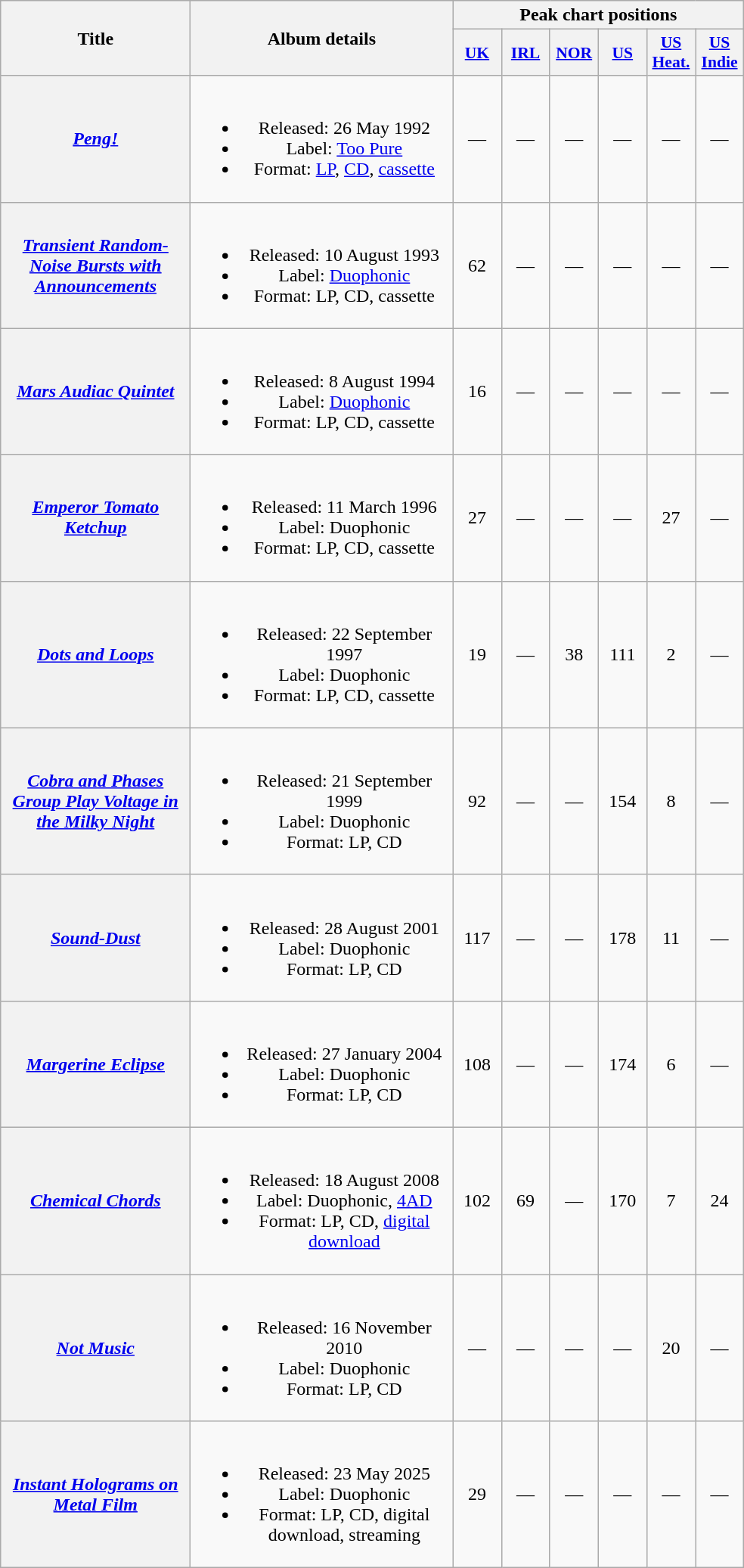<table class="wikitable plainrowheaders" style="text-align:center;">
<tr>
<th scope="col" rowspan="2" style="width:10em;">Title</th>
<th scope="col" rowspan="2" style="width:14em;">Album details</th>
<th scope="col" colspan="6">Peak chart positions</th>
</tr>
<tr>
<th scope="col" style="width:2.5em;font-size:90%;"><a href='#'>UK</a><br></th>
<th scope="col" style="width:2.5em;font-size:90%;"><a href='#'>IRL</a><br></th>
<th scope="col" style="width:2.5em;font-size:90%;"><a href='#'>NOR</a><br></th>
<th scope="col" style="width:2.5em;font-size:90%;"><a href='#'>US</a><br></th>
<th scope="col" style="width:2.5em;font-size:90%;"><a href='#'>US<br>Heat.</a><br></th>
<th scope="col" style="width:2.5em;font-size:90%;"><a href='#'>US<br>Indie</a><br></th>
</tr>
<tr>
<th scope="row"><em><a href='#'>Peng!</a></em></th>
<td><br><ul><li>Released: 26 May 1992</li><li>Label: <a href='#'>Too Pure</a></li><li>Format: <a href='#'>LP</a>, <a href='#'>CD</a>, <a href='#'>cassette</a></li></ul></td>
<td>—</td>
<td>—</td>
<td>—</td>
<td>—</td>
<td>—</td>
<td>—</td>
</tr>
<tr>
<th scope="row"><em><a href='#'>Transient Random-Noise Bursts with Announcements</a></em></th>
<td><br><ul><li>Released: 10 August 1993</li><li>Label: <a href='#'>Duophonic</a></li><li>Format: LP, CD, cassette</li></ul></td>
<td>62</td>
<td>—</td>
<td>—</td>
<td>—</td>
<td>—</td>
<td>—</td>
</tr>
<tr>
<th scope="row"><em><a href='#'>Mars Audiac Quintet</a></em></th>
<td><br><ul><li>Released: 8 August 1994</li><li>Label: <a href='#'>Duophonic</a></li><li>Format: LP, CD, cassette</li></ul></td>
<td>16</td>
<td>—</td>
<td>—</td>
<td>—</td>
<td>—</td>
<td>—</td>
</tr>
<tr>
<th scope="row"><em><a href='#'>Emperor Tomato Ketchup</a></em></th>
<td><br><ul><li>Released: 11 March 1996</li><li>Label: Duophonic</li><li>Format: LP, CD, cassette</li></ul></td>
<td>27</td>
<td>—</td>
<td>—</td>
<td>—</td>
<td>27</td>
<td>—</td>
</tr>
<tr>
<th scope="row"><em><a href='#'>Dots and Loops</a></em></th>
<td><br><ul><li>Released: 22 September 1997</li><li>Label: Duophonic</li><li>Format: LP, CD, cassette</li></ul></td>
<td>19</td>
<td>—</td>
<td>38</td>
<td>111</td>
<td>2</td>
<td>—</td>
</tr>
<tr>
<th scope="row"><em><a href='#'>Cobra and Phases Group Play Voltage in the Milky Night</a></em></th>
<td><br><ul><li>Released: 21 September 1999</li><li>Label: Duophonic</li><li>Format: LP, CD</li></ul></td>
<td>92</td>
<td>—</td>
<td>—</td>
<td>154</td>
<td>8</td>
<td>—</td>
</tr>
<tr>
<th scope="row"><em><a href='#'>Sound-Dust</a></em></th>
<td><br><ul><li>Released: 28 August 2001</li><li>Label: Duophonic</li><li>Format: LP, CD</li></ul></td>
<td>117</td>
<td>—</td>
<td>—</td>
<td>178</td>
<td>11</td>
<td>—</td>
</tr>
<tr>
<th scope="row"><em><a href='#'>Margerine Eclipse</a></em></th>
<td><br><ul><li>Released: 27 January 2004</li><li>Label: Duophonic</li><li>Format: LP, CD</li></ul></td>
<td>108</td>
<td>—</td>
<td>—</td>
<td>174</td>
<td>6</td>
<td>—</td>
</tr>
<tr>
<th scope="row"><em><a href='#'>Chemical Chords</a></em></th>
<td><br><ul><li>Released: 18 August 2008</li><li>Label: Duophonic, <a href='#'>4AD</a></li><li>Format: LP, CD, <a href='#'>digital download</a></li></ul></td>
<td>102</td>
<td>69</td>
<td>—</td>
<td>170</td>
<td>7</td>
<td>24</td>
</tr>
<tr>
<th scope="row"><em><a href='#'>Not Music</a></em></th>
<td><br><ul><li>Released: 16 November 2010</li><li>Label: Duophonic</li><li>Format: LP, CD</li></ul></td>
<td>—</td>
<td>—</td>
<td>—</td>
<td>—</td>
<td>20</td>
<td>—</td>
</tr>
<tr>
<th scope="row"><em><a href='#'>Instant Holograms on Metal Film</a></em></th>
<td><br><ul><li>Released: 23 May 2025</li><li>Label: Duophonic</li><li>Format: LP, CD, digital download, streaming</li></ul></td>
<td>29</td>
<td>—</td>
<td>—</td>
<td>—</td>
<td>—</td>
<td>—</td>
</tr>
</table>
